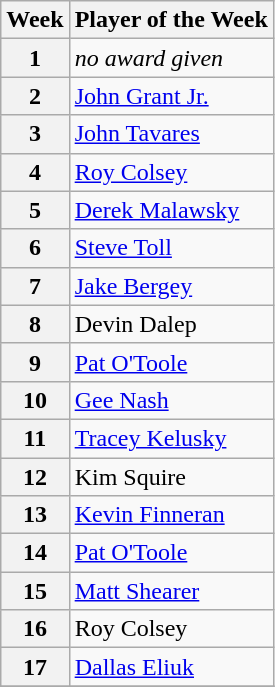<table class="wikitable">
<tr>
<th>Week</th>
<th>Player of the Week</th>
</tr>
<tr>
<th>1</th>
<td><em>no award given</em></td>
</tr>
<tr>
<th>2</th>
<td><a href='#'>John Grant Jr.</a></td>
</tr>
<tr>
<th>3</th>
<td><a href='#'>John Tavares</a></td>
</tr>
<tr>
<th>4</th>
<td><a href='#'>Roy Colsey</a></td>
</tr>
<tr>
<th>5</th>
<td><a href='#'>Derek Malawsky</a></td>
</tr>
<tr>
<th>6</th>
<td><a href='#'>Steve Toll</a></td>
</tr>
<tr>
<th>7</th>
<td><a href='#'>Jake Bergey</a></td>
</tr>
<tr>
<th>8</th>
<td>Devin Dalep</td>
</tr>
<tr>
<th>9</th>
<td><a href='#'>Pat O'Toole</a></td>
</tr>
<tr>
<th>10</th>
<td><a href='#'>Gee Nash</a></td>
</tr>
<tr>
<th>11</th>
<td><a href='#'>Tracey Kelusky</a></td>
</tr>
<tr>
<th>12</th>
<td>Kim Squire</td>
</tr>
<tr>
<th>13</th>
<td><a href='#'>Kevin Finneran</a></td>
</tr>
<tr>
<th>14</th>
<td><a href='#'>Pat O'Toole</a></td>
</tr>
<tr>
<th>15</th>
<td><a href='#'>Matt Shearer</a></td>
</tr>
<tr>
<th>16</th>
<td>Roy Colsey</td>
</tr>
<tr>
<th>17</th>
<td><a href='#'>Dallas Eliuk</a></td>
</tr>
<tr>
</tr>
</table>
